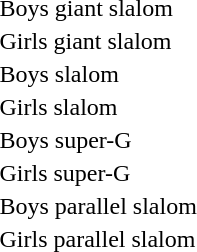<table>
<tr>
<td>Boys giant slalom</td>
<td></td>
<td></td>
<td></td>
</tr>
<tr>
<td>Girls giant slalom</td>
<td></td>
<td></td>
<td></td>
</tr>
<tr>
<td>Boys slalom</td>
<td></td>
<td></td>
<td></td>
</tr>
<tr>
<td>Girls slalom</td>
<td></td>
<td></td>
<td></td>
</tr>
<tr>
<td>Boys super-G</td>
<td></td>
<td></td>
<td></td>
</tr>
<tr>
<td>Girls super-G</td>
<td></td>
<td></td>
<td></td>
</tr>
<tr>
<td>Boys parallel slalom</td>
<td></td>
<td></td>
<td></td>
</tr>
<tr>
<td>Girls parallel slalom</td>
<td></td>
<td></td>
<td></td>
</tr>
</table>
